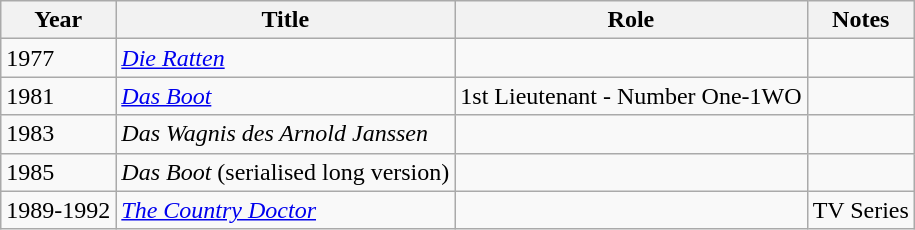<table class="wikitable">
<tr>
<th>Year</th>
<th>Title</th>
<th>Role</th>
<th>Notes</th>
</tr>
<tr>
<td>1977</td>
<td><em><a href='#'>Die Ratten</a></em></td>
<td></td>
<td></td>
</tr>
<tr>
<td>1981</td>
<td><em><a href='#'>Das Boot</a></em></td>
<td>1st Lieutenant - Number One-1WO</td>
<td></td>
</tr>
<tr>
<td>1983</td>
<td><em>Das Wagnis des Arnold Janssen</em></td>
<td></td>
<td></td>
</tr>
<tr>
<td>1985</td>
<td><em>Das Boot</em> (serialised long version)</td>
<td></td>
<td></td>
</tr>
<tr>
<td>1989-1992</td>
<td><a href='#'><em>The Country Doctor</em></a></td>
<td></td>
<td>TV Series</td>
</tr>
</table>
